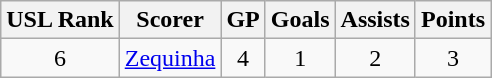<table class="wikitable">
<tr>
<th>USL Rank</th>
<th>Scorer</th>
<th>GP</th>
<th>Goals</th>
<th>Assists</th>
<th>Points</th>
</tr>
<tr>
<td align=center>6</td>
<td><a href='#'>Zequinha</a></td>
<td align=center>4</td>
<td align=center>1</td>
<td align=center>2</td>
<td align=center>3</td>
</tr>
</table>
